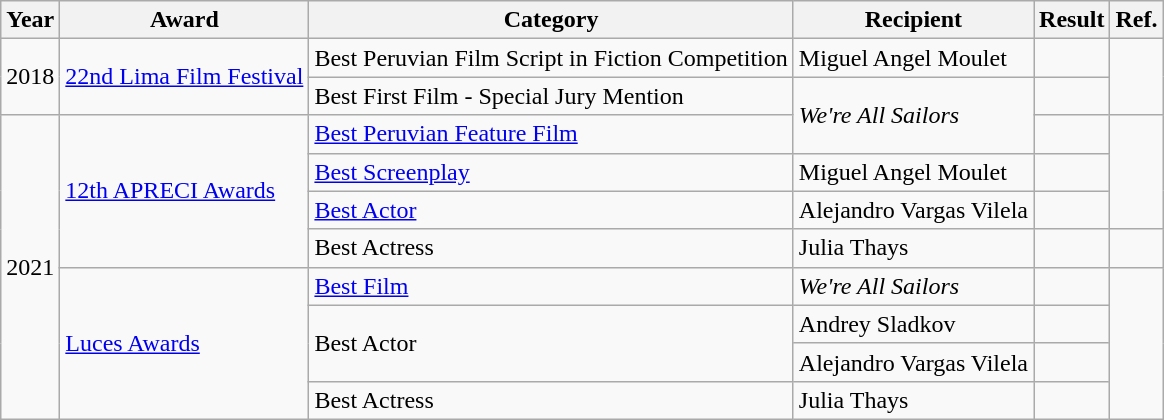<table class="wikitable">
<tr>
<th>Year</th>
<th>Award</th>
<th>Category</th>
<th>Recipient</th>
<th>Result</th>
<th>Ref.</th>
</tr>
<tr>
<td rowspan="2">2018</td>
<td rowspan="2"><a href='#'>22nd Lima Film Festival</a></td>
<td>Best Peruvian Film Script in Fiction Competition</td>
<td>Miguel Angel Moulet</td>
<td></td>
<td rowspan="2"></td>
</tr>
<tr>
<td>Best First Film - Special Jury Mention</td>
<td rowspan="2"><em>We're All Sailors</em></td>
<td></td>
</tr>
<tr>
<td rowspan="8">2021</td>
<td rowspan="4"><a href='#'>12th APRECI Awards</a></td>
<td><a href='#'>Best Peruvian Feature Film</a></td>
<td></td>
<td rowspan="3"></td>
</tr>
<tr>
<td><a href='#'>Best Screenplay</a></td>
<td>Miguel Angel Moulet</td>
<td></td>
</tr>
<tr>
<td><a href='#'>Best Actor</a></td>
<td>Alejandro Vargas Vilela</td>
<td></td>
</tr>
<tr>
<td>Best Actress</td>
<td>Julia Thays</td>
<td></td>
<td></td>
</tr>
<tr>
<td rowspan="4"><a href='#'>Luces Awards</a></td>
<td><a href='#'>Best Film</a></td>
<td><em>We're All Sailors</em></td>
<td></td>
<td rowspan="4"></td>
</tr>
<tr>
<td rowspan="2">Best Actor</td>
<td>Andrey Sladkov</td>
<td></td>
</tr>
<tr>
<td>Alejandro Vargas Vilela</td>
<td></td>
</tr>
<tr>
<td>Best Actress</td>
<td>Julia Thays</td>
<td></td>
</tr>
</table>
